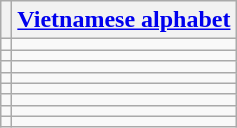<table class="wikitable">
<tr>
<th></th>
<th><a href='#'>Vietnamese alphabet</a></th>
</tr>
<tr>
<td></td>
<td></td>
</tr>
<tr>
<td></td>
<td></td>
</tr>
<tr>
<td></td>
<td></td>
</tr>
<tr>
<td></td>
<td></td>
</tr>
<tr>
<td></td>
<td></td>
</tr>
<tr>
<td></td>
<td></td>
</tr>
<tr>
<td></td>
<td></td>
</tr>
<tr>
<td></td>
<td></td>
</tr>
</table>
